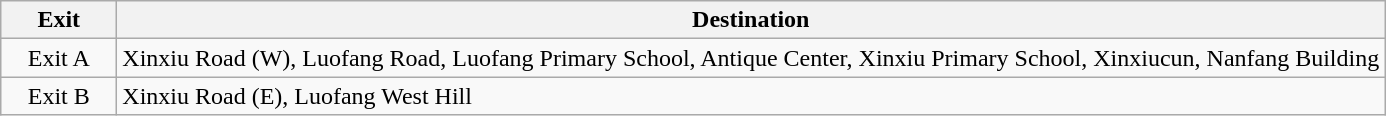<table class="wikitable">
<tr>
<th style="width:70px">Exit</th>
<th>Destination</th>
</tr>
<tr>
<td align="center">Exit A</td>
<td>Xinxiu Road (W), Luofang Road, Luofang Primary School, Antique Center, Xinxiu Primary School, Xinxiucun, Nanfang Building</td>
</tr>
<tr>
<td align="center">Exit B</td>
<td>Xinxiu Road (E), Luofang West Hill</td>
</tr>
</table>
